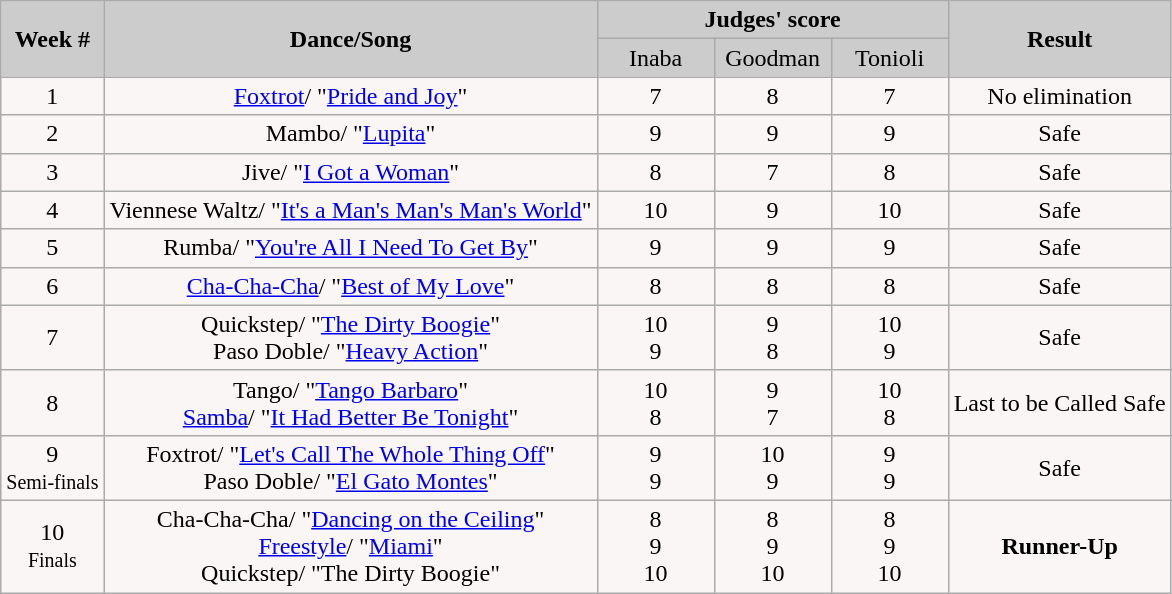<table class="wikitable" border="1" style="float:left;">
<tr>
<td rowspan="2" bgcolor="#CCCCCC" align="Center"><strong>Week #</strong></td>
<td rowspan="2" bgcolor="#CCCCCC" align="Center"><strong>Dance/Song</strong></td>
<td colspan="3" bgcolor="#CCCCCC" align="Center"><strong>Judges' score</strong></td>
<td rowspan="2" bgcolor="#CCCCCC" align="Center"><strong>Result</strong></td>
</tr>
<tr>
<td bgcolor="#CCCCCC" width="10%" align="center">Inaba</td>
<td bgcolor="#CCCCCC" width="10%" align="center">Goodman</td>
<td bgcolor="#CCCCCC" width="10%" align="center">Tonioli</td>
</tr>
<tr>
<td align="center" bgcolor="#FAF6F6">1</td>
<td align="center" bgcolor="#FAF6F6"><a href='#'>Foxtrot</a>/ "<a href='#'>Pride and Joy</a>"</td>
<td align="center" bgcolor="#FAF6F6">7</td>
<td align="center" bgcolor="#FAF6F6">8</td>
<td align="center" bgcolor="#FAF6F6">7</td>
<td align="center" bgcolor="#FAF6F6">No elimination</td>
</tr>
<tr>
<td align="center" bgcolor="#FAF6F6">2</td>
<td align="center" bgcolor="#FAF6F6">Mambo/ "<a href='#'>Lupita</a>"</td>
<td align="center" bgcolor="#FAF6F6">9</td>
<td align="center" bgcolor="#FAF6F6">9</td>
<td align="center" bgcolor="#FAF6F6">9</td>
<td align="center" bgcolor="#FAF6F6">Safe</td>
</tr>
<tr>
<td align="center" bgcolor="#FAF6F6">3</td>
<td align="center" bgcolor="#FAF6F6">Jive/ "<a href='#'>I Got a Woman</a>"</td>
<td align="center" bgcolor="#FAF6F6">8</td>
<td align="center" bgcolor="#FAF6F6">7</td>
<td align="center" bgcolor="#FAF6F6">8</td>
<td align="center" bgcolor="#FAF6F6">Safe</td>
</tr>
<tr>
<td align="center" bgcolor="#FAF6F6">4</td>
<td align="center" bgcolor="#FAF6F6">Viennese Waltz/ "<a href='#'>It's a Man's Man's Man's World</a>"</td>
<td align="center" bgcolor="#FAF6F6">10</td>
<td align="center" bgcolor="#FAF6F6">9</td>
<td align="center" bgcolor="#FAF6F6">10</td>
<td align="center" bgcolor="#FAF6F6">Safe</td>
</tr>
<tr>
<td align="center" bgcolor="#FAF6F6">5</td>
<td align="center" bgcolor="#FAF6F6">Rumba/ "<a href='#'>You're All I Need To Get By</a>"</td>
<td align="center" bgcolor="#FAF6F6">9</td>
<td align="center" bgcolor="#FAF6F6">9</td>
<td align="center" bgcolor="#FAF6F6">9</td>
<td align="center" bgcolor="#FAF6F6">Safe</td>
</tr>
<tr>
<td align="center" bgcolor="#FAF6F6">6</td>
<td align="center" bgcolor="#FAF6F6"><a href='#'>Cha-Cha-Cha</a>/ "<a href='#'>Best of My Love</a>"</td>
<td align="center" bgcolor="#FAF6F6">8</td>
<td align="center" bgcolor="#FAF6F6">8</td>
<td align="center" bgcolor="#FAF6F6">8</td>
<td align="center" bgcolor="#FAF6F6">Safe</td>
</tr>
<tr>
<td align="center" bgcolor="#FAF6F6">7</td>
<td align="center" bgcolor="#FAF6F6">Quickstep/ "<a href='#'>The Dirty Boogie</a>"<br>Paso Doble/ "<a href='#'>Heavy Action</a>"</td>
<td align="center" bgcolor="#FAF6F6">10<br>9</td>
<td align="center" bgcolor="#FAF6F6">9<br>8</td>
<td align="center" bgcolor="#FAF6F6">10<br>9</td>
<td align="center" bgcolor="#FAF6F6">Safe</td>
</tr>
<tr>
<td align="center" bgcolor="#FAF6F6">8</td>
<td align="center" bgcolor="#FAF6F6">Tango/ "<a href='#'>Tango Barbaro</a>"<br><a href='#'>Samba</a>/ "<a href='#'>It Had Better Be Tonight</a>"</td>
<td align="center" bgcolor="#FAF6F6">10<br>8</td>
<td align="center" bgcolor="#FAF6F6">9<br>7</td>
<td align="center" bgcolor="#FAF6F6">10<br>8</td>
<td align="center" bgcolor="#FAF6F6">Last to be Called Safe</td>
</tr>
<tr>
<td align="center" bgcolor="#FAF6F6">9<br><small>Semi-finals</small></td>
<td align="center" bgcolor="#FAF6F6">Foxtrot/ "<a href='#'>Let's Call The Whole Thing Off</a>"<br>Paso Doble/ "<a href='#'>El Gato Montes</a>"</td>
<td align="center" bgcolor="#FAF6F6">9<br>9</td>
<td align="center" bgcolor="#FAF6F6">10<br>9</td>
<td align="center" bgcolor="#FAF6F6">9<br>9</td>
<td align="center" bgcolor="#FAF6F6">Safe</td>
</tr>
<tr>
<td align="center" bgcolor="#FAF6F6">10<br><small>Finals</small></td>
<td align="center" bgcolor="#FAF6F6">Cha-Cha-Cha/ "<a href='#'>Dancing on the Ceiling</a>"<br><a href='#'>Freestyle</a>/ "<a href='#'>Miami</a>"<br>Quickstep/ "The Dirty Boogie"</td>
<td align="center" bgcolor="#FAF6F6">8<br>9<br>10</td>
<td align="center" bgcolor="#FAF6F6">8<br>9<br>10</td>
<td align="center" bgcolor="#FAF6F6">8<br>9<br>10</td>
<td align="center" bgcolor="#FAF6F6"><strong>Runner-Up</strong></td>
</tr>
</table>
